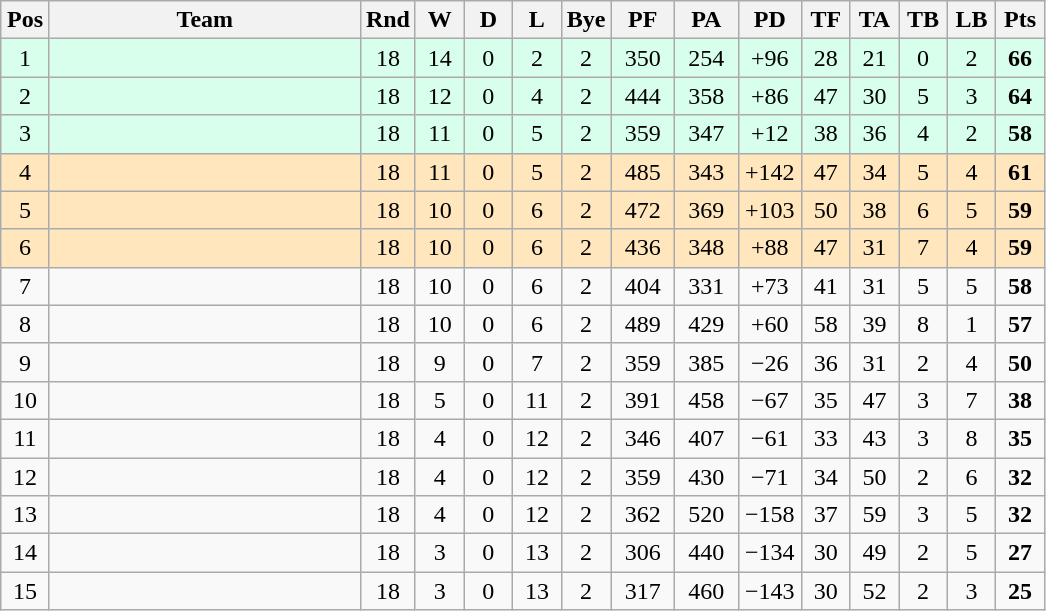<table class="wikitable" style="text-align:center">
<tr>
<th style="width:25px">Pos</th>
<th style="width:200px">Team</th>
<th style="width:25px">Rnd</th>
<th style="width:25px">W</th>
<th style="width:25px">D</th>
<th style="width:25px">L</th>
<th style="width:25px">Bye</th>
<th style="width:35px">PF</th>
<th style="width:35px">PA</th>
<th style="width:35px">PD</th>
<th style="width:25px">TF</th>
<th style="width:25px">TA</th>
<th style="width:25px">TB</th>
<th style="width:25px">LB</th>
<th style="width:25px">Pts</th>
</tr>
<tr style="background:#d8ffeb">
<td>1</td>
<td align=left></td>
<td>18</td>
<td>14</td>
<td>0</td>
<td>2</td>
<td>2</td>
<td>350</td>
<td>254</td>
<td>+96</td>
<td>28</td>
<td>21</td>
<td>0</td>
<td>2</td>
<td><strong>66</strong></td>
</tr>
<tr style="background:#d8ffeb">
<td>2</td>
<td align=left></td>
<td>18</td>
<td>12</td>
<td>0</td>
<td>4</td>
<td>2</td>
<td>444</td>
<td>358</td>
<td>+86</td>
<td>47</td>
<td>30</td>
<td>5</td>
<td>3</td>
<td><strong>64</strong></td>
</tr>
<tr style="background:#d8ffeb">
<td>3</td>
<td align=left></td>
<td>18</td>
<td>11</td>
<td>0</td>
<td>5</td>
<td>2</td>
<td>359</td>
<td>347</td>
<td>+12</td>
<td>38</td>
<td>36</td>
<td>4</td>
<td>2</td>
<td><strong>58</strong></td>
</tr>
<tr style="background:#ffe6bd">
<td>4</td>
<td align=left></td>
<td>18</td>
<td>11</td>
<td>0</td>
<td>5</td>
<td>2</td>
<td>485</td>
<td>343</td>
<td>+142</td>
<td>47</td>
<td>34</td>
<td>5</td>
<td>4</td>
<td><strong>61</strong></td>
</tr>
<tr style="background:#ffe6bd">
<td>5</td>
<td align=left></td>
<td>18</td>
<td>10</td>
<td>0</td>
<td>6</td>
<td>2</td>
<td>472</td>
<td>369</td>
<td>+103</td>
<td>50</td>
<td>38</td>
<td>6</td>
<td>5</td>
<td><strong>59</strong></td>
</tr>
<tr style="background:#ffe6bd">
<td>6</td>
<td align=left></td>
<td>18</td>
<td>10</td>
<td>0</td>
<td>6</td>
<td>2</td>
<td>436</td>
<td>348</td>
<td>+88</td>
<td>47</td>
<td>31</td>
<td>7</td>
<td>4</td>
<td><strong>59</strong></td>
</tr>
<tr>
<td>7</td>
<td align=left></td>
<td>18</td>
<td>10</td>
<td>0</td>
<td>6</td>
<td>2</td>
<td>404</td>
<td>331</td>
<td>+73</td>
<td>41</td>
<td>31</td>
<td>5</td>
<td>5</td>
<td><strong>58</strong></td>
</tr>
<tr>
<td>8</td>
<td align=left></td>
<td>18</td>
<td>10</td>
<td>0</td>
<td>6</td>
<td>2</td>
<td>489</td>
<td>429</td>
<td>+60</td>
<td>58</td>
<td>39</td>
<td>8</td>
<td>1</td>
<td><strong>57</strong></td>
</tr>
<tr>
<td>9</td>
<td align=left></td>
<td>18</td>
<td>9</td>
<td>0</td>
<td>7</td>
<td>2</td>
<td>359</td>
<td>385</td>
<td>−26</td>
<td>36</td>
<td>31</td>
<td>2</td>
<td>4</td>
<td><strong>50</strong></td>
</tr>
<tr>
<td>10</td>
<td align=left></td>
<td>18</td>
<td>5</td>
<td>0</td>
<td>11</td>
<td>2</td>
<td>391</td>
<td>458</td>
<td>−67</td>
<td>35</td>
<td>47</td>
<td>3</td>
<td>7</td>
<td><strong>38</strong></td>
</tr>
<tr>
<td>11</td>
<td align=left></td>
<td>18</td>
<td>4</td>
<td>0</td>
<td>12</td>
<td>2</td>
<td>346</td>
<td>407</td>
<td>−61</td>
<td>33</td>
<td>43</td>
<td>3</td>
<td>8</td>
<td><strong>35</strong></td>
</tr>
<tr>
<td>12</td>
<td align=left></td>
<td>18</td>
<td>4</td>
<td>0</td>
<td>12</td>
<td>2</td>
<td>359</td>
<td>430</td>
<td>−71</td>
<td>34</td>
<td>50</td>
<td>2</td>
<td>6</td>
<td><strong>32</strong></td>
</tr>
<tr>
<td>13</td>
<td align=left></td>
<td>18</td>
<td>4</td>
<td>0</td>
<td>12</td>
<td>2</td>
<td>362</td>
<td>520</td>
<td>−158</td>
<td>37</td>
<td>59</td>
<td>3</td>
<td>5</td>
<td><strong>32</strong></td>
</tr>
<tr>
<td>14</td>
<td align=left></td>
<td>18</td>
<td>3</td>
<td>0</td>
<td>13</td>
<td>2</td>
<td>306</td>
<td>440</td>
<td>−134</td>
<td>30</td>
<td>49</td>
<td>2</td>
<td>5</td>
<td><strong>27</strong></td>
</tr>
<tr>
<td>15</td>
<td align=left></td>
<td>18</td>
<td>3</td>
<td>0</td>
<td>13</td>
<td>2</td>
<td>317</td>
<td>460</td>
<td>−143</td>
<td>30</td>
<td>52</td>
<td>2</td>
<td>3</td>
<td><strong>25</strong></td>
</tr>
</table>
